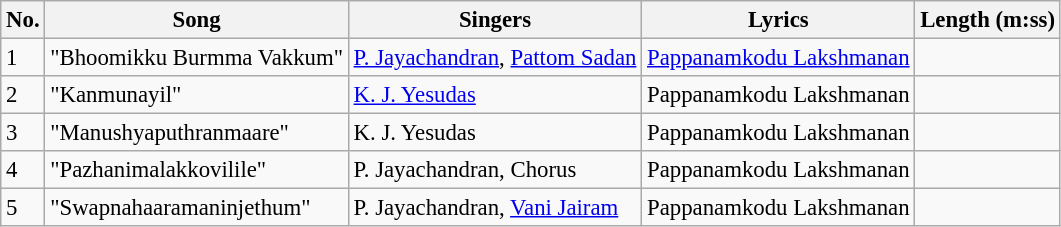<table class="wikitable" style="font-size:95%;">
<tr>
<th>No.</th>
<th>Song</th>
<th>Singers</th>
<th>Lyrics</th>
<th>Length (m:ss)</th>
</tr>
<tr>
<td>1</td>
<td>"Bhoomikku Burmma Vakkum"</td>
<td><a href='#'>P. Jayachandran</a>, <a href='#'>Pattom Sadan</a></td>
<td><a href='#'>Pappanamkodu Lakshmanan</a></td>
<td></td>
</tr>
<tr>
<td>2</td>
<td>"Kanmunayil"</td>
<td><a href='#'>K. J. Yesudas</a></td>
<td>Pappanamkodu Lakshmanan</td>
<td></td>
</tr>
<tr>
<td>3</td>
<td>"Manushyaputhranmaare"</td>
<td>K. J. Yesudas</td>
<td>Pappanamkodu Lakshmanan</td>
<td></td>
</tr>
<tr>
<td>4</td>
<td>"Pazhanimalakkovilile"</td>
<td>P. Jayachandran, Chorus</td>
<td>Pappanamkodu Lakshmanan</td>
<td></td>
</tr>
<tr>
<td>5</td>
<td>"Swapnahaaramaninjethum"</td>
<td>P. Jayachandran, <a href='#'>Vani Jairam</a></td>
<td>Pappanamkodu Lakshmanan</td>
<td></td>
</tr>
</table>
